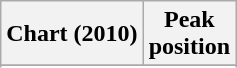<table class="wikitable sortable">
<tr>
<th>Chart (2010)</th>
<th>Peak<br>position</th>
</tr>
<tr>
</tr>
<tr>
</tr>
</table>
